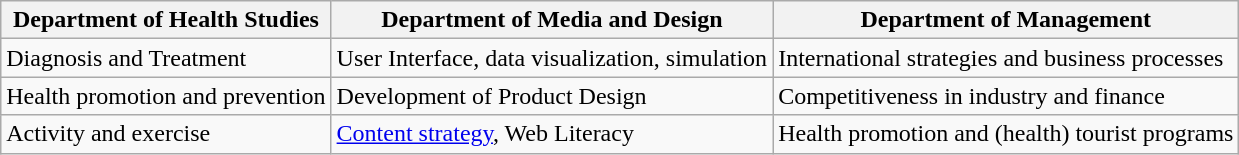<table class="wikitable">
<tr>
<th>Department of Health Studies</th>
<th>Department of Media and Design</th>
<th>Department of Management</th>
</tr>
<tr>
<td>Diagnosis and Treatment</td>
<td>User Interface, data visualization, simulation</td>
<td>International strategies and business processes</td>
</tr>
<tr>
<td>Health promotion and prevention</td>
<td>Development of Product Design</td>
<td>Competitiveness in industry and finance</td>
</tr>
<tr>
<td>Activity and exercise</td>
<td><a href='#'>Content strategy</a>, Web Literacy</td>
<td>Health promotion and (health) tourist programs</td>
</tr>
</table>
